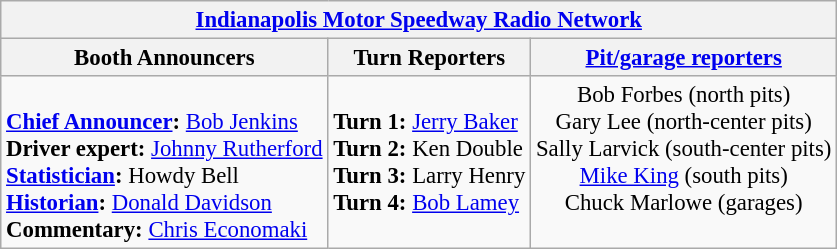<table class="wikitable" style="font-size: 95%;">
<tr>
<th colspan=3><a href='#'>Indianapolis Motor Speedway Radio Network</a></th>
</tr>
<tr>
<th>Booth Announcers</th>
<th>Turn Reporters</th>
<th><a href='#'>Pit/garage reporters</a></th>
</tr>
<tr>
<td valign="top"><br><strong><a href='#'>Chief Announcer</a>:</strong> <a href='#'>Bob Jenkins</a><br>
<strong>Driver expert:</strong> <a href='#'>Johnny Rutherford</a><br>
<strong><a href='#'>Statistician</a>:</strong> Howdy Bell<br>
<strong><a href='#'>Historian</a>:</strong> <a href='#'>Donald Davidson</a><br>
<strong>Commentary:</strong> <a href='#'>Chris Economaki</a><br></td>
<td valign="top"><br><strong>Turn 1:</strong> <a href='#'>Jerry Baker</a><br>
<strong>Turn 2:</strong> Ken Double <strong></strong><br>
<strong>Turn 3:</strong> Larry Henry<br>
<strong>Turn 4:</strong> <a href='#'>Bob Lamey</a><br></td>
<td align="center" valign="top">Bob Forbes (north pits)<br>Gary Lee (north-center pits)<br>Sally Larvick (south-center pits)<br><a href='#'>Mike King</a> <strong></strong> (south pits)<br>Chuck Marlowe (garages)<br></td>
</tr>
</table>
